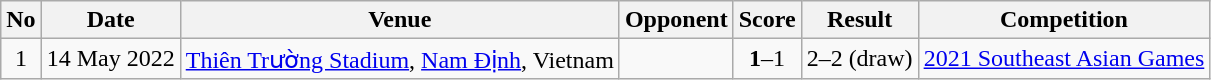<table class="wikitable">
<tr>
<th>No</th>
<th>Date</th>
<th>Venue</th>
<th>Opponent</th>
<th>Score</th>
<th>Result</th>
<th>Competition</th>
</tr>
<tr>
<td align=center>1</td>
<td>14 May 2022</td>
<td><a href='#'>Thiên Trường Stadium</a>, <a href='#'>Nam Định</a>, Vietnam</td>
<td></td>
<td align=center><strong>1</strong>–1</td>
<td align=center>2–2 (draw)</td>
<td><a href='#'>2021 Southeast Asian Games</a></td>
</tr>
</table>
